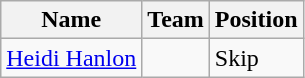<table class="wikitable">
<tr>
<th><strong>Name</strong></th>
<th><strong>Team</strong></th>
<th><strong>Position</strong></th>
</tr>
<tr>
<td><a href='#'>Heidi Hanlon</a> </td>
<td></td>
<td>Skip</td>
</tr>
</table>
